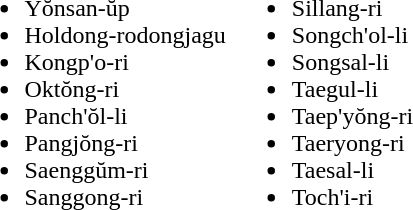<table>
<tr>
<td valign="top"><br><ul><li>Yŏnsan-ŭp</li><li>Holdong-rodongjagu</li><li>Kongp'o-ri</li><li>Oktŏng-ri</li><li>Panch'ŏl-li</li><li>Pangjŏng-ri</li><li>Saenggŭm-ri</li><li>Sanggong-ri</li></ul></td>
<td valign="top"><br><ul><li>Sillang-ri</li><li>Songch'ol-li</li><li>Songsal-li</li><li>Taegul-li</li><li>Taep'yŏng-ri</li><li>Taeryong-ri</li><li>Taesal-li</li><li>Toch'i-ri</li></ul></td>
</tr>
</table>
